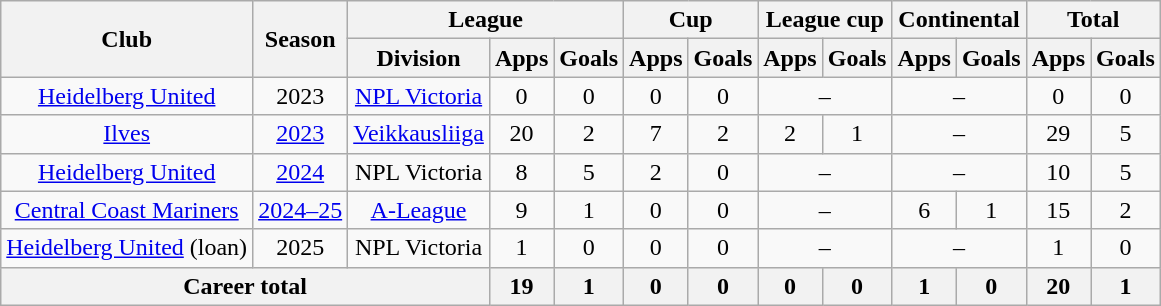<table class="wikitable" style="text-align:center">
<tr>
<th rowspan="2">Club</th>
<th rowspan="2">Season</th>
<th colspan="3">League</th>
<th colspan="2">Cup</th>
<th colspan="2">League cup</th>
<th colspan="2">Continental</th>
<th colspan="2">Total</th>
</tr>
<tr>
<th>Division</th>
<th>Apps</th>
<th>Goals</th>
<th>Apps</th>
<th>Goals</th>
<th>Apps</th>
<th>Goals</th>
<th>Apps</th>
<th>Goals</th>
<th>Apps</th>
<th>Goals</th>
</tr>
<tr>
<td><a href='#'>Heidelberg United</a></td>
<td>2023</td>
<td><a href='#'>NPL Victoria</a></td>
<td>0</td>
<td>0</td>
<td>0</td>
<td>0</td>
<td colspan=2>–</td>
<td colspan=2>–</td>
<td>0</td>
<td>0</td>
</tr>
<tr>
<td><a href='#'>Ilves</a></td>
<td><a href='#'>2023</a></td>
<td><a href='#'>Veikkausliiga</a></td>
<td>20</td>
<td>2</td>
<td>7</td>
<td>2</td>
<td>2</td>
<td>1</td>
<td colspan=2>–</td>
<td>29</td>
<td>5</td>
</tr>
<tr>
<td><a href='#'>Heidelberg United</a></td>
<td><a href='#'>2024</a></td>
<td>NPL Victoria</td>
<td>8</td>
<td>5</td>
<td>2</td>
<td>0</td>
<td colspan=2>–</td>
<td colspan=2>–</td>
<td>10</td>
<td>5</td>
</tr>
<tr>
<td><a href='#'>Central Coast Mariners</a></td>
<td><a href='#'>2024–25</a></td>
<td><a href='#'>A-League</a></td>
<td>9</td>
<td>1</td>
<td>0</td>
<td>0</td>
<td colspan=2>–</td>
<td>6</td>
<td>1</td>
<td>15</td>
<td>2</td>
</tr>
<tr>
<td><a href='#'>Heidelberg United</a> (loan)</td>
<td>2025</td>
<td>NPL Victoria</td>
<td>1</td>
<td>0</td>
<td>0</td>
<td>0</td>
<td colspan=2>–</td>
<td colspan=2>–</td>
<td>1</td>
<td>0</td>
</tr>
<tr>
<th colspan="3">Career total</th>
<th>19</th>
<th>1</th>
<th>0</th>
<th>0</th>
<th>0</th>
<th>0</th>
<th>1</th>
<th>0</th>
<th>20</th>
<th>1</th>
</tr>
</table>
